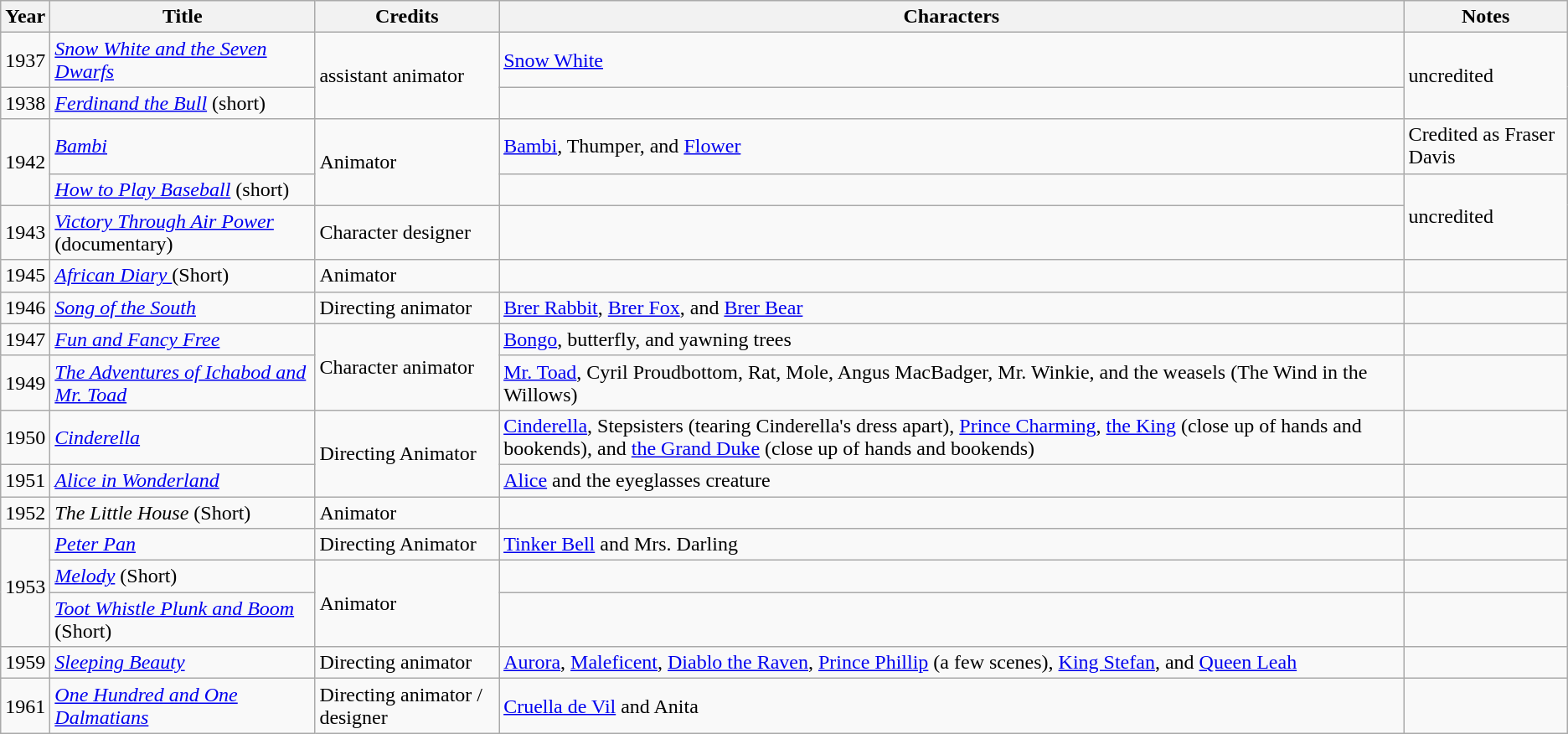<table class="wikitable sortable">
<tr>
<th>Year</th>
<th>Title</th>
<th>Credits</th>
<th>Characters</th>
<th>Notes</th>
</tr>
<tr>
<td>1937</td>
<td><em><a href='#'>Snow White and the Seven Dwarfs</a></em></td>
<td rowspan="2">assistant animator</td>
<td><a href='#'>Snow White</a></td>
<td rowspan="2">uncredited</td>
</tr>
<tr>
<td>1938</td>
<td><em><a href='#'>Ferdinand the Bull</a></em> (short)</td>
<td></td>
</tr>
<tr>
<td rowspan="2">1942</td>
<td><em><a href='#'>Bambi</a></em></td>
<td rowspan="2">Animator</td>
<td><a href='#'>Bambi</a>, Thumper, and <a href='#'>Flower</a></td>
<td>Credited as Fraser Davis</td>
</tr>
<tr>
<td><em><a href='#'>How to Play Baseball</a></em> (short)</td>
<td></td>
<td rowspan="2">uncredited</td>
</tr>
<tr>
<td>1943</td>
<td><em><a href='#'>Victory Through Air Power</a></em> (documentary)</td>
<td>Character designer</td>
<td></td>
</tr>
<tr>
<td>1945</td>
<td><em><a href='#'>African Diary </a></em>  (Short)</td>
<td>Animator</td>
<td></td>
<td></td>
</tr>
<tr>
<td>1946</td>
<td><em><a href='#'>Song of the South</a></em></td>
<td>Directing animator</td>
<td><a href='#'>Brer Rabbit</a>, <a href='#'>Brer Fox</a>, and <a href='#'>Brer Bear</a></td>
<td></td>
</tr>
<tr>
<td>1947</td>
<td><em><a href='#'>Fun and Fancy Free </a></em></td>
<td rowspan="2">Character animator</td>
<td><a href='#'>Bongo</a>, butterfly, and yawning trees</td>
<td></td>
</tr>
<tr>
<td>1949</td>
<td><em><a href='#'>The Adventures of Ichabod and Mr. Toad</a></em></td>
<td><a href='#'>Mr. Toad</a>, Cyril Proudbottom, Rat, Mole, Angus MacBadger, Mr. Winkie, and the weasels (The Wind in the Willows)</td>
<td></td>
</tr>
<tr>
<td>1950</td>
<td><em><a href='#'>Cinderella</a></em></td>
<td rowspan="2">Directing Animator</td>
<td><a href='#'>Cinderella</a>, Stepsisters (tearing Cinderella's dress apart), <a href='#'>Prince Charming</a>, <a href='#'>the King</a> (close up of hands and bookends), and <a href='#'>the Grand Duke</a> (close up of hands and bookends)</td>
<td></td>
</tr>
<tr>
<td>1951</td>
<td><em><a href='#'>Alice in Wonderland</a></em></td>
<td><a href='#'>Alice</a> and the eyeglasses creature</td>
<td></td>
</tr>
<tr>
<td>1952</td>
<td><em>The Little House</em> (Short)</td>
<td>Animator</td>
<td></td>
<td></td>
</tr>
<tr>
<td rowspan="3">1953</td>
<td><em><a href='#'>Peter Pan</a></em></td>
<td>Directing Animator</td>
<td><a href='#'>Tinker Bell</a> and Mrs. Darling</td>
<td></td>
</tr>
<tr>
<td><em><a href='#'>Melody</a></em> (Short)</td>
<td rowspan="2">Animator</td>
<td></td>
<td></td>
</tr>
<tr>
<td><em><a href='#'>Toot Whistle Plunk and Boom</a></em> (Short)</td>
<td></td>
<td></td>
</tr>
<tr>
<td>1959</td>
<td><em><a href='#'>Sleeping Beauty</a></em></td>
<td>Directing animator</td>
<td><a href='#'>Aurora</a>, <a href='#'>Maleficent</a>, <a href='#'>Diablo the Raven</a>, <a href='#'>Prince Phillip</a> (a few scenes), <a href='#'>King Stefan</a>, and <a href='#'>Queen Leah</a></td>
<td></td>
</tr>
<tr>
<td>1961</td>
<td><em><a href='#'>One Hundred and One Dalmatians</a></em></td>
<td>Directing animator / designer</td>
<td><a href='#'>Cruella de Vil</a> and Anita</td>
<td></td>
</tr>
</table>
